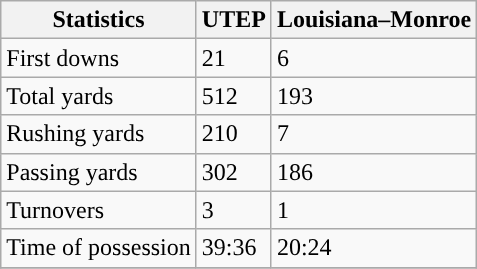<table class="wikitable">
<tr>
<th>Statistics</th>
<th>UTEP</th>
<th>Louisiana–Monroe</th>
</tr>
<tr>
<td>First downs</td>
<td>21</td>
<td>6</td>
</tr>
<tr>
<td>Total yards</td>
<td>512</td>
<td>193</td>
</tr>
<tr>
<td>Rushing yards</td>
<td>210</td>
<td>7</td>
</tr>
<tr>
<td>Passing yards</td>
<td>302</td>
<td>186</td>
</tr>
<tr>
<td>Turnovers</td>
<td>3</td>
<td>1</td>
</tr>
<tr>
<td>Time of possession</td>
<td>39:36</td>
<td>20:24</td>
</tr>
<tr>
</tr>
</table>
